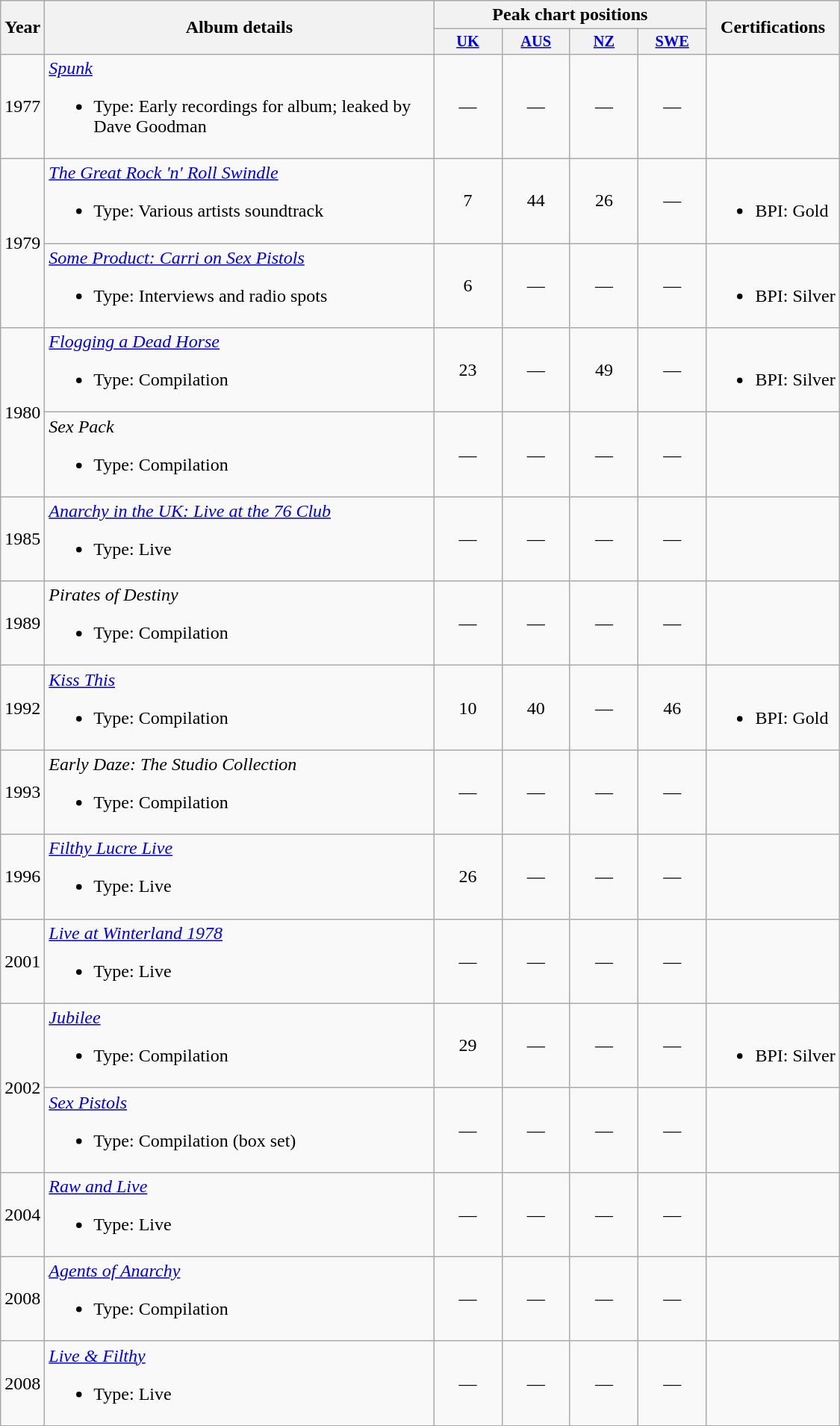<table class="wikitable" style="text-align:left;">
<tr>
<th rowspan="2">Year</th>
<th rowspan="2" style="width:340px;">Album details</th>
<th colspan="4">Peak chart positions</th>
<th rowspan="2">Certifications</th>
</tr>
<tr>
<th style="width:4em;font-size:85%"><a href='#'>UK</a><br></th>
<th style="width:4em;font-size:85%"><a href='#'>AUS</a><br></th>
<th style="width:4em;font-size:85%"><a href='#'>NZ</a><br></th>
<th style="width:4em;font-size:85%"><a href='#'>SWE</a><br></th>
</tr>
<tr>
<td>1977</td>
<td><em><a href='#'>Spunk</a></em> <br><ul><li>Type: Early recordings for album; leaked by Dave Goodman</li></ul></td>
<td style="text-align:center;">—</td>
<td style="text-align:center;">—</td>
<td style="text-align:center;">—</td>
<td style="text-align:center;">—</td>
<td></td>
</tr>
<tr>
<td rowspan="2">1979</td>
<td><em><a href='#'>The Great Rock 'n' Roll Swindle</a></em><br><ul><li>Type: Various artists soundtrack</li></ul></td>
<td style="text-align:center;">7</td>
<td style="text-align:center;">44</td>
<td style="text-align:center;">26</td>
<td style="text-align:center;">—</td>
<td><br><ul><li>BPI: Gold</li></ul></td>
</tr>
<tr>
<td><em><a href='#'>Some Product: Carri on Sex Pistols</a></em><br><ul><li>Type: Interviews and radio spots</li></ul></td>
<td style="text-align:center;">6</td>
<td style="text-align:center;">—</td>
<td style="text-align:center;">—</td>
<td style="text-align:center;">—</td>
<td><br><ul><li>BPI: Silver</li></ul></td>
</tr>
<tr>
<td rowspan="2">1980</td>
<td><em><a href='#'>Flogging a Dead Horse</a></em><br><ul><li>Type: Compilation</li></ul></td>
<td style="text-align:center;">23</td>
<td style="text-align:center;">—</td>
<td style="text-align:center;">49</td>
<td style="text-align:center;">—</td>
<td><br><ul><li>BPI: Silver</li></ul></td>
</tr>
<tr>
<td><em>Sex Pack</em><br><ul><li>Type: Compilation</li></ul></td>
<td style="text-align:center;">—</td>
<td style="text-align:center;">—</td>
<td style="text-align:center;">—</td>
<td style="text-align:center;">—</td>
<td></td>
</tr>
<tr>
<td>1985</td>
<td><em><a href='#'>Anarchy in the UK: Live at the 76 Club</a></em> <br><ul><li>Type: Live</li></ul></td>
<td style="text-align:center;">—</td>
<td style="text-align:center;">—</td>
<td style="text-align:center;">—</td>
<td style="text-align:center;">—</td>
<td></td>
</tr>
<tr>
<td>1989</td>
<td><em>Pirates of Destiny</em>  <br><ul><li>Type: Compilation</li></ul></td>
<td style="text-align:center;">—</td>
<td style="text-align:center;">—</td>
<td style="text-align:center;">—</td>
<td style="text-align:center;">—</td>
<td></td>
</tr>
<tr>
<td>1992</td>
<td><em><a href='#'>Kiss This</a></em><br><ul><li>Type: Compilation</li></ul></td>
<td style="text-align:center;">10</td>
<td style="text-align:center;">40</td>
<td style="text-align:center;">—</td>
<td style="text-align:center;">46</td>
<td><br><ul><li>BPI: Gold</li></ul></td>
</tr>
<tr>
<td>1993</td>
<td><em>Early Daze: The Studio Collection</em><br><ul><li>Type: Compilation</li></ul></td>
<td style="text-align:center;">—</td>
<td style="text-align:center;">—</td>
<td style="text-align:center;">—</td>
<td style="text-align:center;">—</td>
<td></td>
</tr>
<tr>
<td>1996</td>
<td><em><a href='#'>Filthy Lucre Live</a></em><br><ul><li>Type: Live</li></ul></td>
<td style="text-align:center;">26</td>
<td style="text-align:center;">—</td>
<td style="text-align:center;">—</td>
<td style="text-align:center;">—</td>
<td></td>
</tr>
<tr>
<td>2001</td>
<td><em><a href='#'>Live at Winterland 1978</a></em><br><ul><li>Type: Live</li></ul></td>
<td style="text-align:center;">—</td>
<td style="text-align:center;">—</td>
<td style="text-align:center;">—</td>
<td style="text-align:center;">—</td>
<td></td>
</tr>
<tr>
<td rowspan="2">2002</td>
<td><em><a href='#'>Jubilee</a></em><br><ul><li>Type: Compilation</li></ul></td>
<td style="text-align:center;">29</td>
<td style="text-align:center;">—</td>
<td style="text-align:center;">—</td>
<td style="text-align:center;">—</td>
<td><br><ul><li>BPI: Silver</li></ul></td>
</tr>
<tr>
<td><em><a href='#'>Sex Pistols</a></em><br><ul><li>Type: Compilation (box set)</li></ul></td>
<td style="text-align:center;">—</td>
<td style="text-align:center;">—</td>
<td style="text-align:center;">—</td>
<td style="text-align:center;">—</td>
<td></td>
</tr>
<tr>
<td>2004</td>
<td><em><a href='#'>Raw and Live</a></em><br><ul><li>Type: Live</li></ul></td>
<td style="text-align:center;">—</td>
<td style="text-align:center;">—</td>
<td style="text-align:center;">—</td>
<td style="text-align:center;">—</td>
<td></td>
</tr>
<tr>
<td>2008</td>
<td><em><a href='#'>Agents of Anarchy</a></em><br><ul><li>Type: Compilation</li></ul></td>
<td style="text-align:center;">—</td>
<td style="text-align:center;">—</td>
<td style="text-align:center;">—</td>
<td style="text-align:center;">—</td>
<td></td>
</tr>
<tr>
<td>2008</td>
<td><em><a href='#'>Live & Filthy</a></em><br><ul><li>Type: Live</li></ul></td>
<td style="text-align:center;">—</td>
<td style="text-align:center;">—</td>
<td style="text-align:center;">—</td>
<td style="text-align:center;">—</td>
<td></td>
</tr>
</table>
